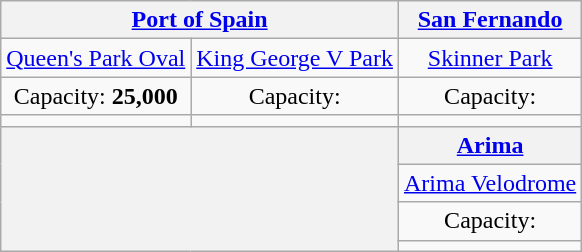<table class="wikitable" style="text-align:center">
<tr>
<th colspan="2"><a href='#'>Port of Spain</a></th>
<th><a href='#'>San Fernando</a></th>
</tr>
<tr>
<td><a href='#'>Queen's Park Oval</a></td>
<td><a href='#'>King George V Park</a></td>
<td><a href='#'>Skinner Park</a></td>
</tr>
<tr>
<td>Capacity: <strong>25,000</strong></td>
<td>Capacity:</td>
<td>Capacity: <strong> </strong></td>
</tr>
<tr>
<td></td>
<td></td>
<td></td>
</tr>
<tr>
<th rowspan="4" colspan="2"></th>
<th><a href='#'>Arima</a></th>
</tr>
<tr>
<td><a href='#'>Arima Velodrome</a></td>
</tr>
<tr>
<td>Capacity: <strong> </strong></td>
</tr>
<tr>
<td></td>
</tr>
</table>
